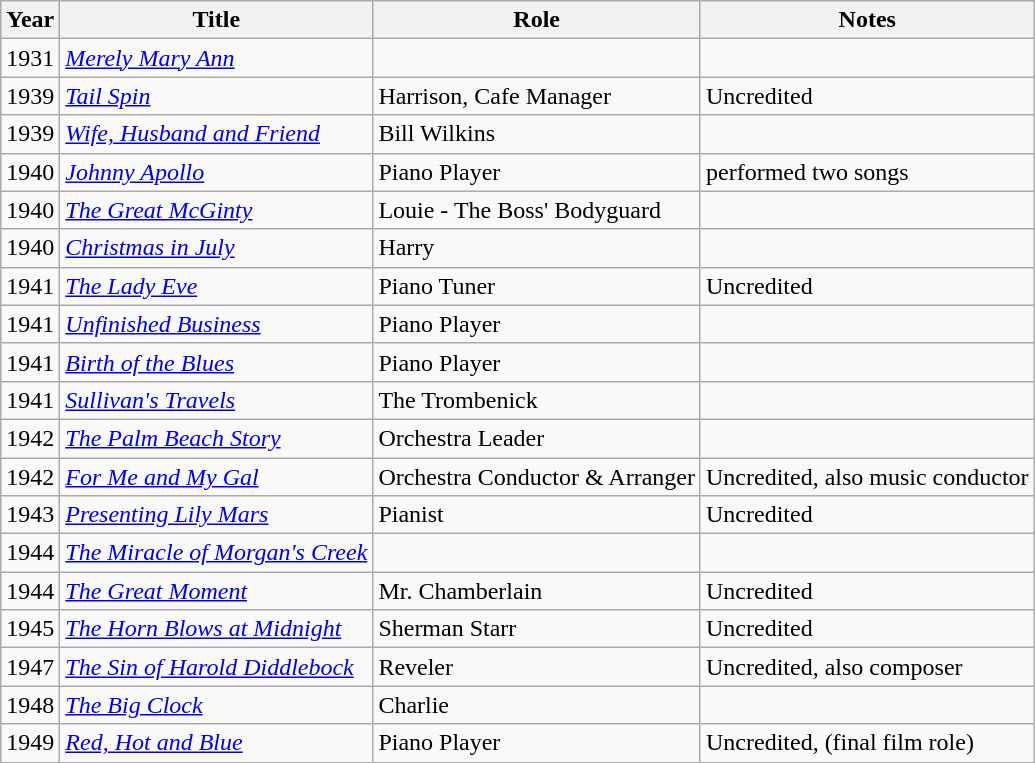<table class="wikitable">
<tr>
<th>Year</th>
<th>Title</th>
<th>Role</th>
<th>Notes</th>
</tr>
<tr>
<td>1931</td>
<td><em><a href='#'>Merely Mary Ann</a></em></td>
<td></td>
<td></td>
</tr>
<tr>
<td>1939</td>
<td><em><a href='#'>Tail Spin</a></em></td>
<td>Harrison, Cafe Manager</td>
<td>Uncredited</td>
</tr>
<tr>
<td>1939</td>
<td><em><a href='#'>Wife, Husband and Friend</a></em></td>
<td>Bill Wilkins</td>
<td></td>
</tr>
<tr>
<td>1940</td>
<td><em><a href='#'>Johnny Apollo</a></em></td>
<td>Piano Player</td>
<td>performed two songs</td>
</tr>
<tr>
<td>1940</td>
<td><em><a href='#'>The Great McGinty</a></em></td>
<td>Louie - The Boss' Bodyguard</td>
<td></td>
</tr>
<tr>
<td>1940</td>
<td><em><a href='#'>Christmas in July</a></em></td>
<td>Harry</td>
<td></td>
</tr>
<tr>
<td>1941</td>
<td><em><a href='#'>The Lady Eve</a></em></td>
<td>Piano Tuner</td>
<td>Uncredited</td>
</tr>
<tr>
<td>1941</td>
<td><em><a href='#'>Unfinished Business</a></em></td>
<td>Piano Player</td>
<td></td>
</tr>
<tr>
<td>1941</td>
<td><em><a href='#'>Birth of the Blues</a></em></td>
<td>Piano Player</td>
<td></td>
</tr>
<tr>
<td>1941</td>
<td><em><a href='#'>Sullivan's Travels</a></em></td>
<td>The Trombenick</td>
<td></td>
</tr>
<tr>
<td>1942</td>
<td><em><a href='#'>The Palm Beach Story</a></em></td>
<td>Orchestra Leader</td>
<td></td>
</tr>
<tr>
<td>1942</td>
<td><em><a href='#'>For Me and My Gal</a></em></td>
<td>Orchestra Conductor & Arranger</td>
<td>Uncredited, also music conductor</td>
</tr>
<tr>
<td>1943</td>
<td><em><a href='#'>Presenting Lily Mars</a></em></td>
<td>Pianist</td>
<td>Uncredited</td>
</tr>
<tr>
<td>1944</td>
<td><em><a href='#'>The Miracle of Morgan's Creek</a></em></td>
<td></td>
<td></td>
</tr>
<tr>
<td>1944</td>
<td><em><a href='#'>The Great Moment</a></em></td>
<td>Mr. Chamberlain</td>
<td>Uncredited</td>
</tr>
<tr>
<td>1945</td>
<td><em><a href='#'>The Horn Blows at Midnight</a></em></td>
<td>Sherman Starr</td>
<td>Uncredited</td>
</tr>
<tr>
<td>1947</td>
<td><em><a href='#'>The Sin of Harold Diddlebock</a></em></td>
<td>Reveler</td>
<td>Uncredited, also composer</td>
</tr>
<tr>
<td>1948</td>
<td><em><a href='#'>The Big Clock</a></em></td>
<td>Charlie</td>
<td></td>
</tr>
<tr>
<td>1949</td>
<td><em><a href='#'>Red, Hot and Blue</a></em></td>
<td>Piano Player</td>
<td>Uncredited, (final film role)</td>
</tr>
</table>
